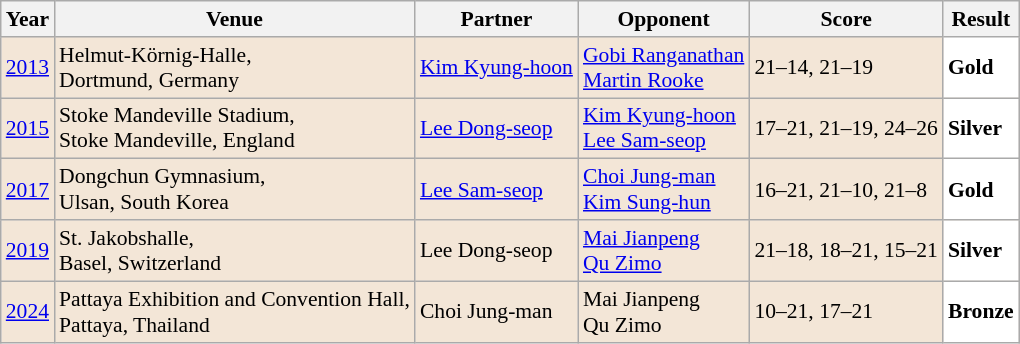<table class="sortable wikitable" style="font-size: 90%;">
<tr>
<th>Year</th>
<th>Venue</th>
<th>Partner</th>
<th>Opponent</th>
<th>Score</th>
<th>Result</th>
</tr>
<tr style="background:#F3E6D7">
<td align="center"><a href='#'>2013</a></td>
<td align="left">Helmut-Körnig-Halle,<br>Dortmund, Germany</td>
<td align="left"> <a href='#'>Kim Kyung-hoon</a></td>
<td align="left"> <a href='#'>Gobi Ranganathan</a><br> <a href='#'>Martin Rooke</a></td>
<td align="left">21–14, 21–19</td>
<td style="text-align:left; background:white"> <strong>Gold</strong></td>
</tr>
<tr style="background:#F3E6D7">
<td align="center"><a href='#'>2015</a></td>
<td align="left">Stoke Mandeville Stadium,<br>Stoke Mandeville, England</td>
<td align="left"> <a href='#'>Lee Dong-seop</a></td>
<td align="left"> <a href='#'>Kim Kyung-hoon</a><br> <a href='#'>Lee Sam-seop</a></td>
<td align="left">17–21, 21–19, 24–26</td>
<td style="text-align:left; background:white"> <strong>Silver</strong></td>
</tr>
<tr style="background:#F3E6D7">
<td align="center"><a href='#'>2017</a></td>
<td align="left">Dongchun Gymnasium,<br>Ulsan, South Korea</td>
<td align="left"> <a href='#'>Lee Sam-seop</a></td>
<td align="left"> <a href='#'>Choi Jung-man</a><br> <a href='#'>Kim Sung-hun</a></td>
<td align="left">16–21, 21–10, 21–8</td>
<td style="text-align:left; background:white"> <strong>Gold</strong></td>
</tr>
<tr style="background:#F3E6D7">
<td align="center"><a href='#'>2019</a></td>
<td align="left">St. Jakobshalle,<br>Basel, Switzerland</td>
<td align="left"> Lee Dong-seop</td>
<td align="left"> <a href='#'>Mai Jianpeng</a><br> <a href='#'>Qu Zimo</a></td>
<td align="left">21–18, 18–21, 15–21</td>
<td style="text-align:left; background:white"> <strong>Silver</strong></td>
</tr>
<tr style="background:#F3E6D7">
<td align="center"><a href='#'>2024</a></td>
<td align="left">Pattaya Exhibition and Convention Hall,<br>Pattaya, Thailand</td>
<td align="left"> Choi Jung-man</td>
<td align="left"> Mai Jianpeng<br> Qu Zimo</td>
<td align="left">10–21, 17–21</td>
<td style="text-align:left; background:white"> <strong>Bronze</strong></td>
</tr>
</table>
